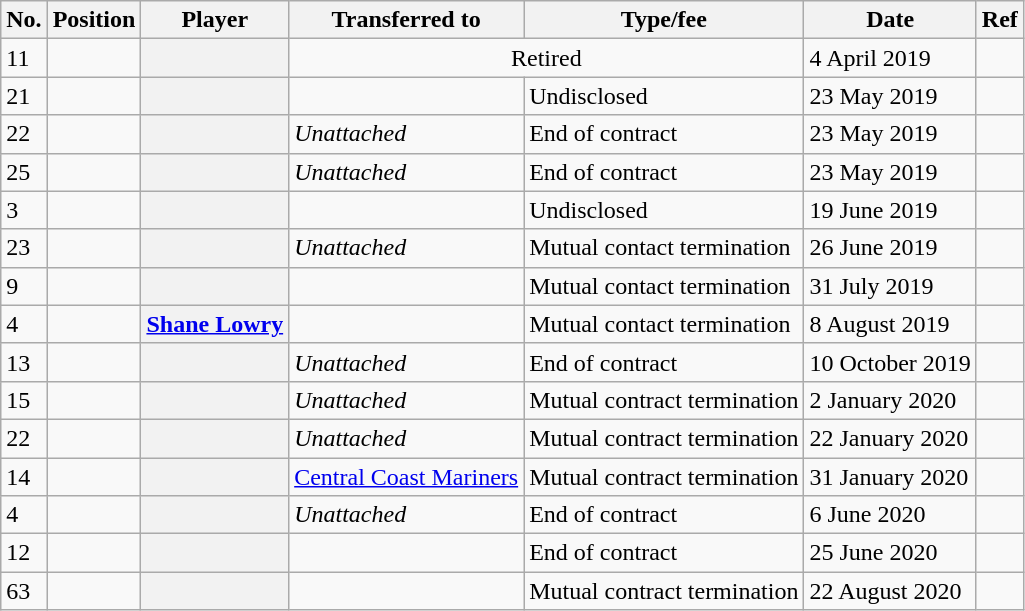<table class="wikitable plainrowheaders sortable" style="text-align:center; text-align:left">
<tr>
<th scope="col">No.</th>
<th scope="col">Position</th>
<th scope="col">Player</th>
<th scope="col">Transferred to</th>
<th scope="col">Type/fee</th>
<th scope="col">Date</th>
<th scope="col" class="unsortable">Ref</th>
</tr>
<tr>
<td>11</td>
<td></td>
<th scope="row"></th>
<td colspan="2" align=center>Retired</td>
<td>4 April 2019</td>
<td></td>
</tr>
<tr>
<td>21</td>
<td></td>
<th scope="row"></th>
<td></td>
<td>Undisclosed</td>
<td>23 May 2019</td>
<td></td>
</tr>
<tr>
<td>22</td>
<td></td>
<th scope="row"></th>
<td><em>Unattached</em></td>
<td>End of contract</td>
<td>23 May 2019</td>
<td></td>
</tr>
<tr>
<td>25</td>
<td></td>
<th scope="row"></th>
<td><em>Unattached</em></td>
<td>End of contract</td>
<td>23 May 2019</td>
<td></td>
</tr>
<tr>
<td>3</td>
<td></td>
<th scope="row"></th>
<td></td>
<td>Undisclosed</td>
<td>19 June 2019</td>
<td></td>
</tr>
<tr>
<td>23</td>
<td></td>
<th scope="row"></th>
<td><em>Unattached</em></td>
<td>Mutual contact termination</td>
<td>26 June 2019</td>
<td></td>
</tr>
<tr>
<td>9</td>
<td></td>
<th scope="row"></th>
<td></td>
<td>Mutual contact termination</td>
<td>31 July 2019</td>
<td></td>
</tr>
<tr>
<td>4</td>
<td></td>
<th scope="row"><a href='#'>Shane Lowry</a></th>
<td></td>
<td>Mutual contact termination</td>
<td>8 August 2019</td>
<td></td>
</tr>
<tr>
<td>13</td>
<td></td>
<th scope="row"></th>
<td><em>Unattached</em></td>
<td>End of contract</td>
<td>10 October 2019</td>
<td></td>
</tr>
<tr>
<td>15</td>
<td></td>
<th scope="row"></th>
<td><em>Unattached</em></td>
<td>Mutual contract termination</td>
<td>2 January 2020</td>
<td></td>
</tr>
<tr>
<td>22</td>
<td></td>
<th scope="row"></th>
<td><em>Unattached</em></td>
<td>Mutual contract termination</td>
<td>22 January 2020</td>
<td></td>
</tr>
<tr>
<td>14</td>
<td></td>
<th scope="row"></th>
<td><a href='#'>Central Coast Mariners</a></td>
<td>Mutual contract termination</td>
<td>31 January 2020</td>
<td></td>
</tr>
<tr>
<td>4</td>
<td></td>
<th scope="row"></th>
<td><em>Unattached</em></td>
<td>End of contract</td>
<td>6 June 2020</td>
<td></td>
</tr>
<tr>
<td>12</td>
<td></td>
<th scope="row"></th>
<td></td>
<td>End of contract</td>
<td>25 June 2020</td>
<td></td>
</tr>
<tr>
<td>63</td>
<td></td>
<th scope="row"></th>
<td></td>
<td>Mutual contract termination</td>
<td>22 August 2020</td>
<td></td>
</tr>
</table>
